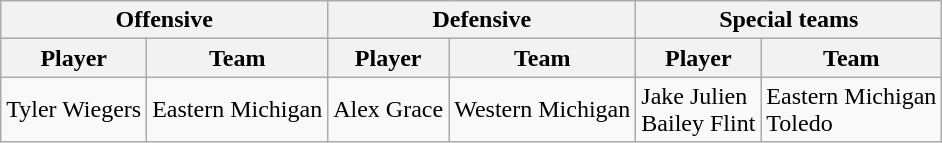<table class="wikitable" style="display: inline-table;">
<tr>
<th colspan="2">Offensive</th>
<th colspan="2">Defensive</th>
<th colspan="2">Special teams</th>
</tr>
<tr>
<th>Player</th>
<th>Team</th>
<th>Player</th>
<th>Team</th>
<th>Player</th>
<th>Team</th>
</tr>
<tr>
<td>Tyler Wiegers</td>
<td>Eastern Michigan</td>
<td>Alex Grace</td>
<td>Western Michigan</td>
<td>Jake Julien<br>Bailey Flint</td>
<td>Eastern Michigan<br>Toledo</td>
</tr>
</table>
